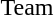<table>
<tr>
<td>Team</td>
<td></td>
<td></td>
<td></td>
</tr>
</table>
